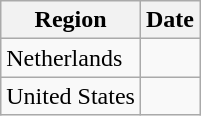<table class="wikitable">
<tr>
<th>Region</th>
<th>Date</th>
</tr>
<tr>
<td>Netherlands</td>
<td></td>
</tr>
<tr>
<td>United States</td>
<td></td>
</tr>
</table>
